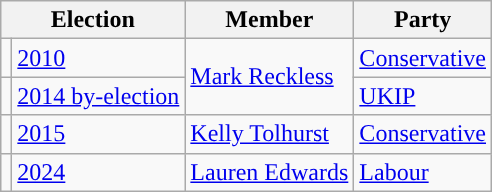<table class="wikitable">
<tr>
<th colspan="2">Election</th>
<th>Member</th>
<th>Party</th>
</tr>
<tr>
<td style="color:inherit;background-color: "></td>
<td><a href='#'>2010</a></td>
<td rowspan="2"><a href='#'>Mark Reckless</a></td>
<td><a href='#'>Conservative</a></td>
</tr>
<tr>
<td style="color:inherit;background-color: "></td>
<td><a href='#'>2014 by-election</a></td>
<td><a href='#'>UKIP</a></td>
</tr>
<tr>
<td style="color:inherit;background-color: "></td>
<td><a href='#'>2015</a></td>
<td><a href='#'>Kelly Tolhurst</a></td>
<td><a href='#'>Conservative</a></td>
</tr>
<tr>
<td style="color:inherit;background-color: "></td>
<td><a href='#'>2024</a></td>
<td><a href='#'>Lauren Edwards</a></td>
<td><a href='#'>Labour</a></td>
</tr>
</table>
